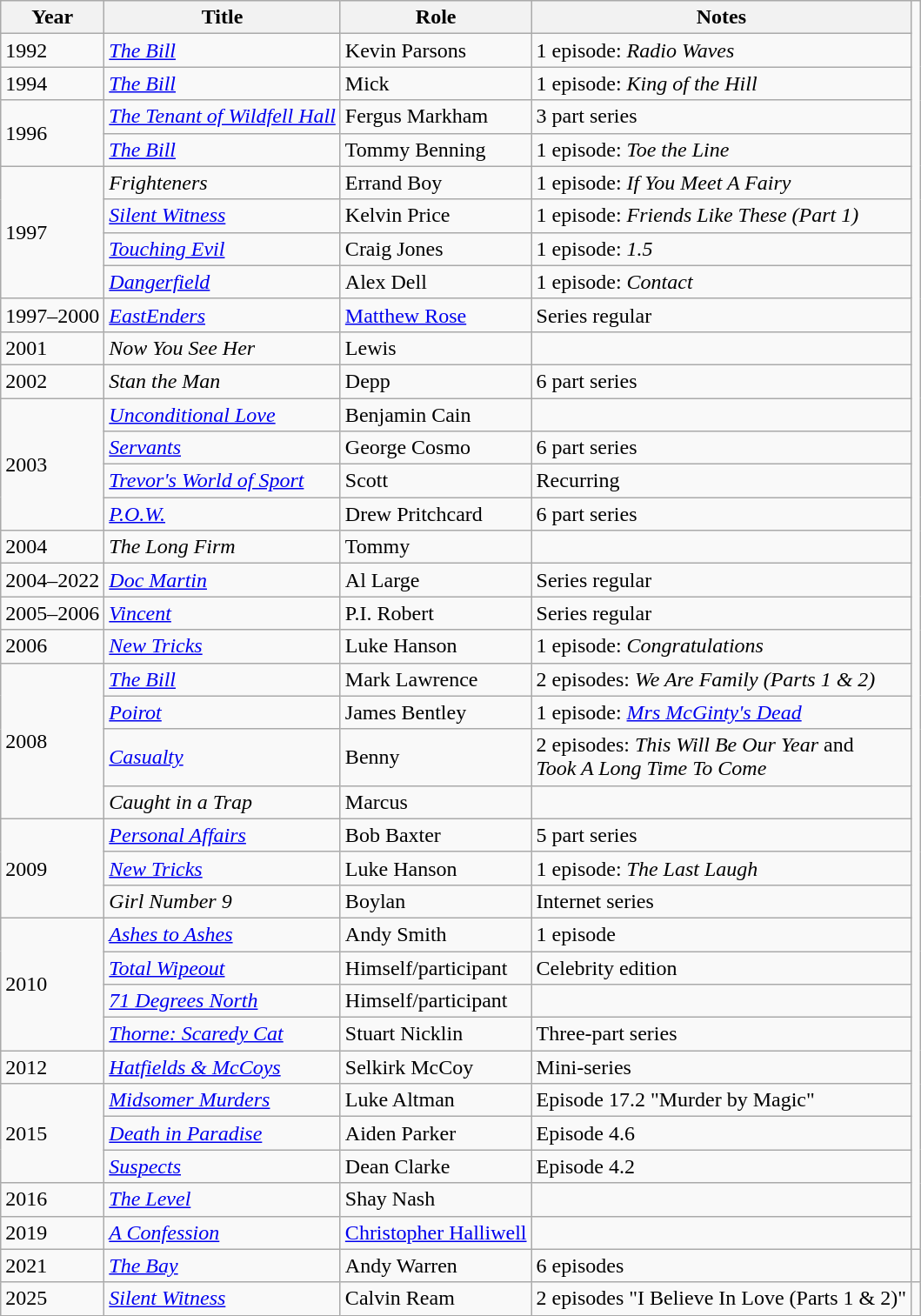<table class="wikitable">
<tr>
<th>Year</th>
<th>Title</th>
<th>Role</th>
<th>Notes</th>
</tr>
<tr>
<td rowspan="1">1992</td>
<td><em><a href='#'>The Bill</a></em></td>
<td>Kevin Parsons</td>
<td>1 episode: <em>Radio Waves</em></td>
</tr>
<tr>
<td rowspan="1">1994</td>
<td><em><a href='#'>The Bill</a></em></td>
<td>Mick</td>
<td>1 episode: <em>King of the Hill</em></td>
</tr>
<tr>
<td rowspan="2">1996</td>
<td><em><a href='#'>The Tenant of Wildfell Hall</a></em></td>
<td>Fergus Markham</td>
<td>3 part series</td>
</tr>
<tr>
<td><em><a href='#'>The Bill</a></em></td>
<td>Tommy Benning</td>
<td>1 episode: <em>Toe the Line</em></td>
</tr>
<tr>
<td rowspan="4">1997</td>
<td><em>Frighteners</em></td>
<td>Errand Boy</td>
<td>1 episode: <em>If You Meet A Fairy</em></td>
</tr>
<tr>
<td><em><a href='#'>Silent Witness</a></em></td>
<td>Kelvin Price</td>
<td>1 episode: <em>Friends Like These (Part 1)</em></td>
</tr>
<tr>
<td><em><a href='#'>Touching Evil</a></em></td>
<td>Craig Jones</td>
<td>1 episode: <em>1.5</em></td>
</tr>
<tr>
<td><em><a href='#'>Dangerfield</a></em></td>
<td>Alex Dell</td>
<td>1 episode: <em>Contact</em></td>
</tr>
<tr>
<td rowspan="1">1997–2000</td>
<td><em><a href='#'>EastEnders</a></em></td>
<td><a href='#'>Matthew Rose</a></td>
<td>Series regular</td>
</tr>
<tr>
<td rowspan="1">2001</td>
<td><em>Now You See Her</em></td>
<td>Lewis</td>
<td></td>
</tr>
<tr>
<td rowspan="1">2002</td>
<td><em>Stan the Man</em></td>
<td>Depp</td>
<td>6 part series</td>
</tr>
<tr>
<td rowspan="4">2003</td>
<td><em><a href='#'>Unconditional Love</a></em></td>
<td>Benjamin Cain</td>
<td></td>
</tr>
<tr>
<td><em><a href='#'>Servants</a></em></td>
<td>George Cosmo</td>
<td>6 part series</td>
</tr>
<tr>
<td><em><a href='#'>Trevor's World of Sport</a></em></td>
<td>Scott</td>
<td>Recurring</td>
</tr>
<tr>
<td><em><a href='#'>P.O.W.</a></em></td>
<td>Drew Pritchcard</td>
<td>6 part series</td>
</tr>
<tr>
<td rowspan="1">2004</td>
<td><em>The Long Firm</em></td>
<td>Tommy</td>
<td></td>
</tr>
<tr>
<td rowspan="1">2004–2022</td>
<td><em><a href='#'>Doc Martin</a></em></td>
<td>Al Large</td>
<td>Series regular</td>
</tr>
<tr>
<td rowspan="1">2005–2006</td>
<td><em><a href='#'>Vincent</a> </em></td>
<td>P.I. Robert</td>
<td>Series regular</td>
</tr>
<tr>
<td rowspan="1">2006</td>
<td><em><a href='#'>New Tricks</a></em></td>
<td>Luke Hanson</td>
<td>1 episode: <em>Congratulations</em></td>
</tr>
<tr>
<td rowspan="4">2008</td>
<td><em><a href='#'>The Bill</a></em></td>
<td>Mark Lawrence</td>
<td>2 episodes: <em>We Are Family (Parts 1 & 2)</em></td>
</tr>
<tr>
<td><em><a href='#'>Poirot</a></em></td>
<td>James Bentley</td>
<td>1 episode: <em><a href='#'>Mrs McGinty's Dead</a></em></td>
</tr>
<tr>
<td><em><a href='#'>Casualty</a></em></td>
<td>Benny</td>
<td>2 episodes: <em>This Will Be Our Year</em> and<br><em>Took A Long Time To Come</em></td>
</tr>
<tr>
<td><em>Caught in a Trap</em></td>
<td>Marcus</td>
<td></td>
</tr>
<tr>
<td rowspan="3">2009</td>
<td><em><a href='#'>Personal Affairs</a></em></td>
<td>Bob Baxter</td>
<td>5 part series</td>
</tr>
<tr>
<td><em><a href='#'>New Tricks</a></em></td>
<td>Luke Hanson</td>
<td>1 episode: <em>The Last Laugh</em></td>
</tr>
<tr>
<td><em>Girl Number 9</em></td>
<td>Boylan</td>
<td>Internet series</td>
</tr>
<tr>
<td rowspan="4">2010</td>
<td><em><a href='#'>Ashes to Ashes</a></em></td>
<td>Andy Smith</td>
<td>1 episode</td>
</tr>
<tr>
<td><em><a href='#'>Total Wipeout</a></em></td>
<td>Himself/participant</td>
<td>Celebrity edition</td>
</tr>
<tr>
<td><em><a href='#'>71 Degrees North</a></em></td>
<td>Himself/participant</td>
<td></td>
</tr>
<tr>
<td><em><a href='#'>Thorne: Scaredy Cat</a></em></td>
<td>Stuart Nicklin</td>
<td>Three-part series</td>
</tr>
<tr>
<td rowspan="1">2012</td>
<td><em><a href='#'>Hatfields & McCoys</a></em></td>
<td>Selkirk McCoy</td>
<td>Mini-series</td>
</tr>
<tr>
<td rowspan="3">2015</td>
<td><em><a href='#'>Midsomer Murders</a></em></td>
<td>Luke Altman</td>
<td>Episode 17.2 "Murder by Magic"</td>
</tr>
<tr>
<td><em><a href='#'>Death in Paradise</a></em></td>
<td>Aiden Parker</td>
<td>Episode 4.6</td>
</tr>
<tr>
<td><em><a href='#'>Suspects</a></em></td>
<td>Dean Clarke</td>
<td>Episode 4.2</td>
</tr>
<tr>
<td rowspan="1">2016</td>
<td><em><a href='#'>The Level</a></em></td>
<td>Shay Nash</td>
<td></td>
</tr>
<tr>
<td rowspan="1">2019</td>
<td><em><a href='#'>A Confession</a></em></td>
<td><a href='#'>Christopher Halliwell</a></td>
<td></td>
</tr>
<tr>
<td>2021</td>
<td><em><a href='#'>The Bay</a></em></td>
<td>Andy Warren</td>
<td>6 episodes</td>
<td></td>
</tr>
<tr>
<td rowspan="2">2025</td>
<td><em><a href='#'>Silent Witness</a></em></td>
<td>Calvin Ream</td>
<td>2 episodes "I Believe In Love (Parts 1 & 2)"</td>
</tr>
</table>
